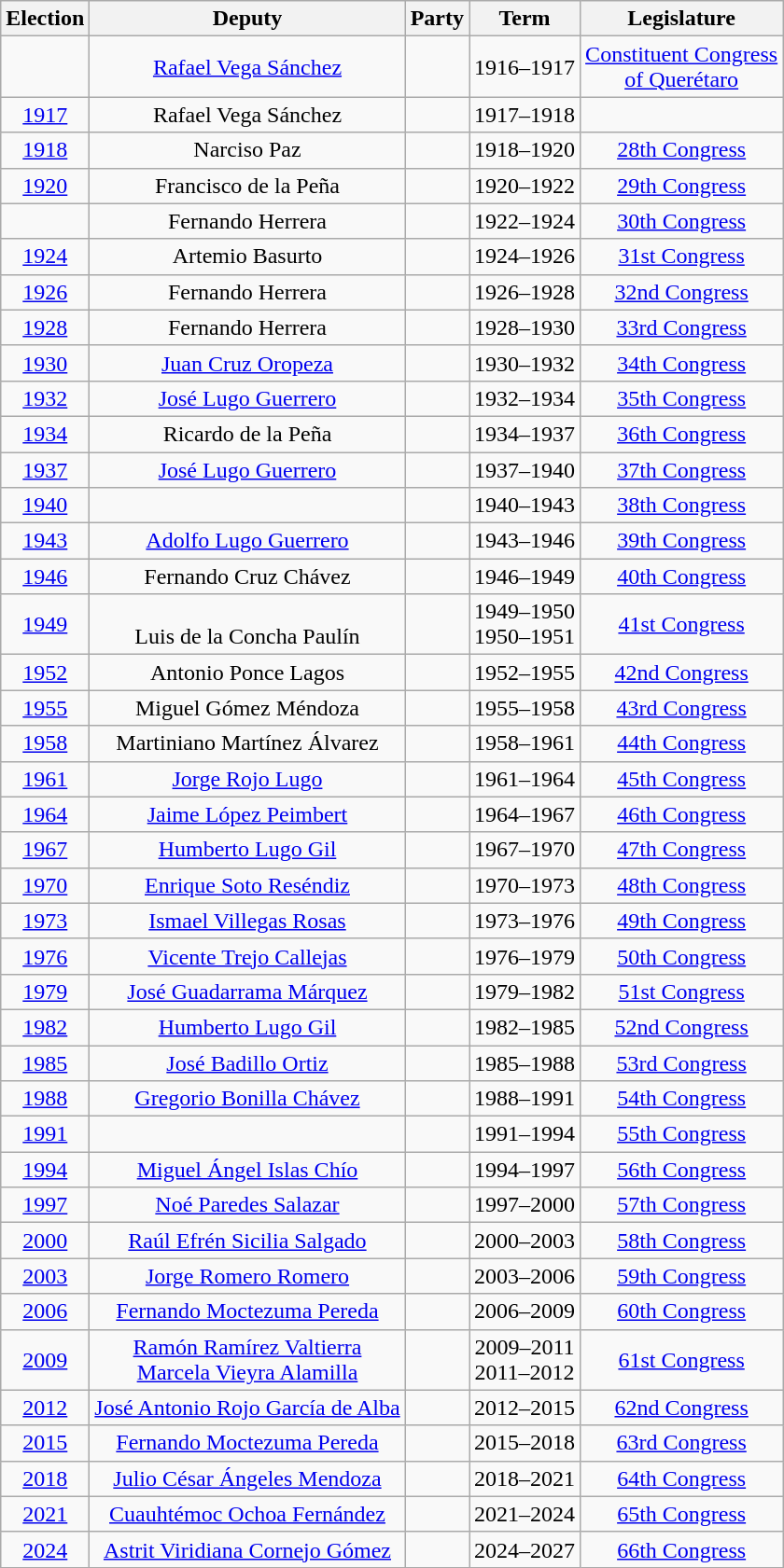<table class="wikitable sortable" style="text-align: center">
<tr>
<th>Election</th>
<th class="unsortable">Deputy</th>
<th class="unsortable">Party</th>
<th class="unsortable">Term</th>
<th class="unsortable">Legislature</th>
</tr>
<tr>
<td></td>
<td><a href='#'>Rafael Vega Sánchez</a></td>
<td></td>
<td>1916–1917</td>
<td><a href='#'>Constituent Congress<br>of Querétaro</a></td>
</tr>
<tr>
<td><a href='#'>1917</a></td>
<td>Rafael Vega Sánchez</td>
<td></td>
<td>1917–1918</td>
<td></td>
</tr>
<tr>
<td><a href='#'>1918</a></td>
<td>Narciso Paz</td>
<td></td>
<td>1918–1920</td>
<td><a href='#'>28th Congress</a></td>
</tr>
<tr>
<td><a href='#'>1920</a></td>
<td>Francisco de la Peña</td>
<td></td>
<td>1920–1922</td>
<td><a href='#'>29th Congress</a></td>
</tr>
<tr>
<td></td>
<td>Fernando Herrera</td>
<td></td>
<td>1922–1924</td>
<td><a href='#'>30th Congress</a></td>
</tr>
<tr>
<td><a href='#'>1924</a></td>
<td>Artemio Basurto</td>
<td></td>
<td>1924–1926</td>
<td><a href='#'>31st Congress</a></td>
</tr>
<tr>
<td><a href='#'>1926</a></td>
<td>Fernando Herrera</td>
<td></td>
<td>1926–1928</td>
<td><a href='#'>32nd Congress</a></td>
</tr>
<tr>
<td><a href='#'>1928</a></td>
<td>Fernando Herrera</td>
<td></td>
<td>1928–1930</td>
<td><a href='#'>33rd Congress</a></td>
</tr>
<tr>
<td><a href='#'>1930</a></td>
<td><a href='#'>Juan Cruz Oropeza</a></td>
<td></td>
<td>1930–1932</td>
<td><a href='#'>34th Congress</a></td>
</tr>
<tr>
<td><a href='#'>1932</a></td>
<td><a href='#'>José Lugo Guerrero</a></td>
<td></td>
<td>1932–1934</td>
<td><a href='#'>35th Congress</a></td>
</tr>
<tr>
<td><a href='#'>1934</a></td>
<td>Ricardo de la Peña</td>
<td></td>
<td>1934–1937</td>
<td><a href='#'>36th Congress</a></td>
</tr>
<tr>
<td><a href='#'>1937</a></td>
<td><a href='#'>José Lugo Guerrero</a></td>
<td></td>
<td>1937–1940</td>
<td><a href='#'>37th Congress</a></td>
</tr>
<tr>
<td><a href='#'>1940</a></td>
<td></td>
<td></td>
<td>1940–1943</td>
<td><a href='#'>38th Congress</a></td>
</tr>
<tr>
<td><a href='#'>1943</a></td>
<td><a href='#'>Adolfo Lugo Guerrero</a></td>
<td></td>
<td>1943–1946</td>
<td><a href='#'>39th Congress</a></td>
</tr>
<tr>
<td><a href='#'>1946</a></td>
<td>Fernando Cruz Chávez</td>
<td></td>
<td>1946–1949</td>
<td><a href='#'>40th Congress</a></td>
</tr>
<tr>
<td><a href='#'>1949</a></td>
<td><br>Luis de la Concha Paulín</td>
<td></td>
<td>1949–1950<br>1950–1951</td>
<td><a href='#'>41st Congress</a></td>
</tr>
<tr>
<td><a href='#'>1952</a></td>
<td>Antonio Ponce Lagos</td>
<td></td>
<td>1952–1955</td>
<td><a href='#'>42nd Congress</a></td>
</tr>
<tr>
<td><a href='#'>1955</a></td>
<td>Miguel Gómez Méndoza</td>
<td></td>
<td>1955–1958</td>
<td><a href='#'>43rd Congress</a></td>
</tr>
<tr>
<td><a href='#'>1958</a></td>
<td>Martiniano Martínez Álvarez</td>
<td></td>
<td>1958–1961</td>
<td><a href='#'>44th Congress</a></td>
</tr>
<tr>
<td><a href='#'>1961</a></td>
<td><a href='#'>Jorge Rojo Lugo</a></td>
<td></td>
<td>1961–1964</td>
<td><a href='#'>45th Congress</a></td>
</tr>
<tr>
<td><a href='#'>1964</a></td>
<td><a href='#'>Jaime López Peimbert</a></td>
<td></td>
<td>1964–1967</td>
<td><a href='#'>46th Congress</a></td>
</tr>
<tr>
<td><a href='#'>1967</a></td>
<td><a href='#'>Humberto Lugo Gil</a></td>
<td></td>
<td>1967–1970</td>
<td><a href='#'>47th Congress</a></td>
</tr>
<tr>
<td><a href='#'>1970</a></td>
<td><a href='#'>Enrique Soto Reséndiz</a></td>
<td></td>
<td>1970–1973</td>
<td><a href='#'>48th Congress</a></td>
</tr>
<tr>
<td><a href='#'>1973</a></td>
<td><a href='#'>Ismael Villegas Rosas</a></td>
<td></td>
<td>1973–1976</td>
<td><a href='#'>49th Congress</a></td>
</tr>
<tr>
<td><a href='#'>1976</a></td>
<td><a href='#'>Vicente Trejo Callejas</a></td>
<td></td>
<td>1976–1979</td>
<td><a href='#'>50th Congress</a></td>
</tr>
<tr>
<td><a href='#'>1979</a></td>
<td><a href='#'>José Guadarrama Márquez</a></td>
<td></td>
<td>1979–1982</td>
<td><a href='#'>51st Congress</a></td>
</tr>
<tr>
<td><a href='#'>1982</a></td>
<td><a href='#'>Humberto Lugo Gil</a></td>
<td></td>
<td>1982–1985</td>
<td><a href='#'>52nd Congress</a></td>
</tr>
<tr>
<td><a href='#'>1985</a></td>
<td><a href='#'>José Badillo Ortiz</a></td>
<td></td>
<td>1985–1988</td>
<td><a href='#'>53rd Congress</a></td>
</tr>
<tr>
<td><a href='#'>1988</a></td>
<td><a href='#'>Gregorio Bonilla Chávez</a></td>
<td></td>
<td>1988–1991</td>
<td><a href='#'>54th Congress</a></td>
</tr>
<tr>
<td><a href='#'>1991</a></td>
<td></td>
<td></td>
<td>1991–1994</td>
<td><a href='#'>55th Congress</a></td>
</tr>
<tr>
<td><a href='#'>1994</a></td>
<td><a href='#'>Miguel Ángel Islas Chío</a></td>
<td></td>
<td>1994–1997</td>
<td><a href='#'>56th Congress</a></td>
</tr>
<tr>
<td><a href='#'>1997</a></td>
<td><a href='#'>Noé Paredes Salazar</a></td>
<td></td>
<td>1997–2000</td>
<td><a href='#'>57th Congress</a></td>
</tr>
<tr>
<td><a href='#'>2000</a></td>
<td><a href='#'>Raúl Efrén Sicilia Salgado</a></td>
<td></td>
<td>2000–2003</td>
<td><a href='#'>58th Congress</a></td>
</tr>
<tr>
<td><a href='#'>2003</a></td>
<td><a href='#'>Jorge Romero Romero</a></td>
<td></td>
<td>2003–2006</td>
<td><a href='#'>59th Congress</a></td>
</tr>
<tr>
<td><a href='#'>2006</a></td>
<td><a href='#'>Fernando Moctezuma Pereda</a></td>
<td></td>
<td>2006–2009</td>
<td><a href='#'>60th Congress</a></td>
</tr>
<tr>
<td><a href='#'>2009</a></td>
<td><a href='#'>Ramón Ramírez Valtierra</a><br><a href='#'>Marcela Vieyra Alamilla</a></td>
<td></td>
<td>2009–2011<br>2011–2012</td>
<td><a href='#'>61st Congress</a></td>
</tr>
<tr>
<td><a href='#'>2012</a></td>
<td><a href='#'>José Antonio Rojo García de Alba</a></td>
<td></td>
<td>2012–2015</td>
<td><a href='#'>62nd Congress</a></td>
</tr>
<tr>
<td><a href='#'>2015</a></td>
<td><a href='#'>Fernando Moctezuma Pereda</a></td>
<td></td>
<td>2015–2018</td>
<td><a href='#'>63rd Congress</a></td>
</tr>
<tr>
<td><a href='#'>2018</a></td>
<td><a href='#'>Julio César Ángeles Mendoza</a></td>
<td></td>
<td>2018–2021</td>
<td><a href='#'>64th Congress</a></td>
</tr>
<tr>
<td><a href='#'>2021</a></td>
<td><a href='#'>Cuauhtémoc Ochoa Fernández</a></td>
<td></td>
<td>2021–2024</td>
<td><a href='#'>65th Congress</a></td>
</tr>
<tr>
<td><a href='#'>2024</a></td>
<td><a href='#'>Astrit Viridiana Cornejo Gómez</a></td>
<td></td>
<td>2024–2027</td>
<td><a href='#'>66th Congress</a></td>
</tr>
</table>
